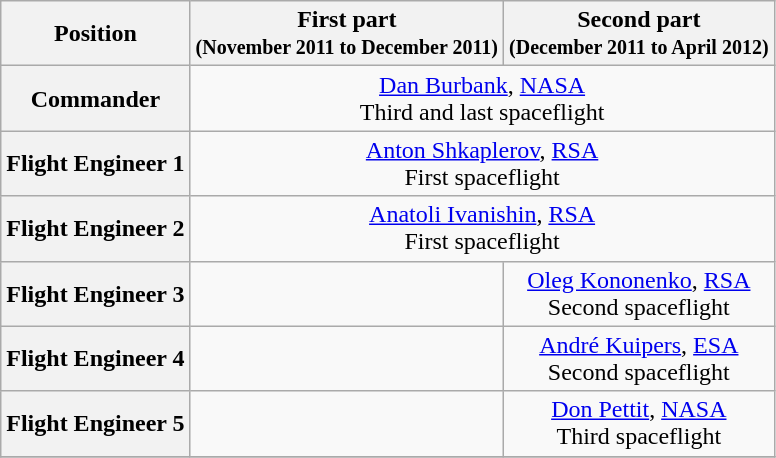<table class="wikitable">
<tr>
<th>Position</th>
<th>First part<br><small>(November 2011 to December 2011)</small></th>
<th>Second part<br><small>(December 2011 to April 2012)</small></th>
</tr>
<tr>
<th>Commander</th>
<td colspan=2 align=center> <a href='#'>Dan Burbank</a>, <a href='#'>NASA</a><br>Third and last spaceflight</td>
</tr>
<tr>
<th>Flight Engineer 1</th>
<td colspan=2 align=center> <a href='#'>Anton Shkaplerov</a>, <a href='#'>RSA</a><br>First spaceflight</td>
</tr>
<tr>
<th>Flight Engineer 2</th>
<td colspan=2 align=center> <a href='#'>Anatoli Ivanishin</a>, <a href='#'>RSA</a><br>First spaceflight</td>
</tr>
<tr>
<th>Flight Engineer 3</th>
<td></td>
<td colspan=1 align=center> <a href='#'>Oleg Kononenko</a>, <a href='#'>RSA</a><br>Second spaceflight</td>
</tr>
<tr>
<th>Flight Engineer 4</th>
<td></td>
<td colspan=1 align=center> <a href='#'>André Kuipers</a>, <a href='#'>ESA</a><br>Second spaceflight</td>
</tr>
<tr>
<th>Flight Engineer 5</th>
<td></td>
<td colspan=1 align=center> <a href='#'>Don Pettit</a>, <a href='#'>NASA</a><br>Third spaceflight</td>
</tr>
<tr>
</tr>
</table>
